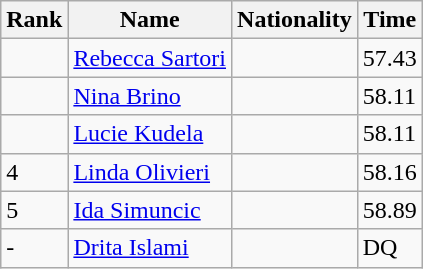<table class="wikitable sortable">
<tr>
<th>Rank</th>
<th>Name</th>
<th>Nationality</th>
<th>Time</th>
</tr>
<tr>
<td></td>
<td align=left><a href='#'>Rebecca Sartori</a></td>
<td align=left></td>
<td>57.43</td>
</tr>
<tr>
<td></td>
<td align=left><a href='#'>Nina Brino</a></td>
<td align=left></td>
<td>58.11</td>
</tr>
<tr>
<td></td>
<td align=left><a href='#'>Lucie Kudela</a></td>
<td align=left></td>
<td>58.11</td>
</tr>
<tr>
<td>4</td>
<td align=left><a href='#'>Linda Olivieri</a></td>
<td align=left></td>
<td>58.16</td>
</tr>
<tr>
<td>5</td>
<td align=left><a href='#'>Ida Simuncic</a></td>
<td align=left></td>
<td>58.89</td>
</tr>
<tr>
<td>-</td>
<td align=left><a href='#'>Drita Islami</a></td>
<td align=left></td>
<td>DQ</td>
</tr>
</table>
